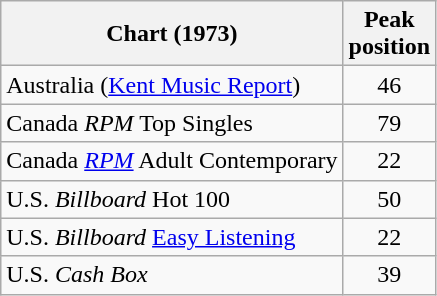<table class="wikitable sortable">
<tr>
<th align="left">Chart (1973)</th>
<th align="left">Peak<br>position</th>
</tr>
<tr>
<td>Australia (<a href='#'>Kent Music Report</a>)</td>
<td style="text-align:center;">46</td>
</tr>
<tr>
<td>Canada <em>RPM</em> Top Singles</td>
<td style="text-align:center;">79</td>
</tr>
<tr>
<td>Canada <em><a href='#'>RPM</a></em> Adult Contemporary</td>
<td style="text-align:center;">22</td>
</tr>
<tr>
<td>U.S. <em>Billboard</em> Hot 100</td>
<td style="text-align:center;">50</td>
</tr>
<tr>
<td>U.S. <em>Billboard</em> <a href='#'>Easy Listening</a></td>
<td align="center">22</td>
</tr>
<tr>
<td align="left">U.S. <em>Cash Box</em></td>
<td style="text-align:center;">39</td>
</tr>
</table>
